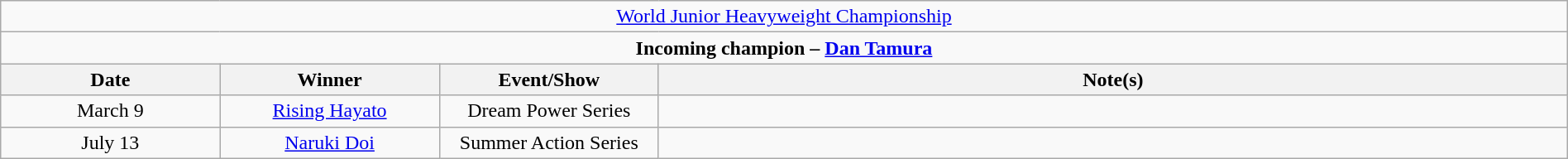<table class="wikitable" style="text-align:center; width:100%;">
<tr>
<td colspan="4" style="text-align: center;"><a href='#'>World Junior Heavyweight Championship</a></td>
</tr>
<tr>
<td colspan="4" style="text-align: center;"><strong>Incoming champion – <a href='#'>Dan Tamura</a></strong></td>
</tr>
<tr>
<th width=14%>Date</th>
<th width=14%>Winner</th>
<th width=14%>Event/Show</th>
<th width=58%>Note(s)</th>
</tr>
<tr>
<td>March 9</td>
<td><a href='#'>Rising Hayato</a></td>
<td>Dream Power Series<br></td>
<td></td>
</tr>
<tr>
<td>July 13</td>
<td><a href='#'>Naruki Doi</a></td>
<td>Summer Action Series<br></td>
<td></td>
</tr>
</table>
